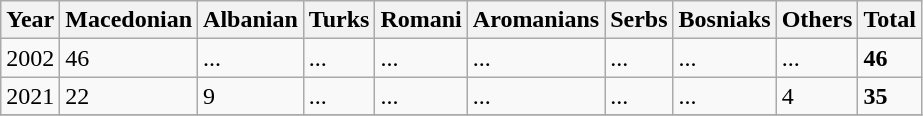<table class="wikitable">
<tr>
<th>Year</th>
<th>Macedonian</th>
<th>Albanian</th>
<th>Turks</th>
<th>Romani</th>
<th>Aromanians</th>
<th>Serbs</th>
<th>Bosniaks</th>
<th><abbr>Others</abbr></th>
<th>Total</th>
</tr>
<tr>
<td>2002</td>
<td>46</td>
<td>...</td>
<td>...</td>
<td>...</td>
<td>...</td>
<td>...</td>
<td>...</td>
<td>...</td>
<td><strong>46</strong></td>
</tr>
<tr>
<td>2021</td>
<td>22</td>
<td>9</td>
<td>...</td>
<td>...</td>
<td>...</td>
<td>...</td>
<td>...</td>
<td>4</td>
<td><strong>35</strong></td>
</tr>
<tr>
</tr>
</table>
